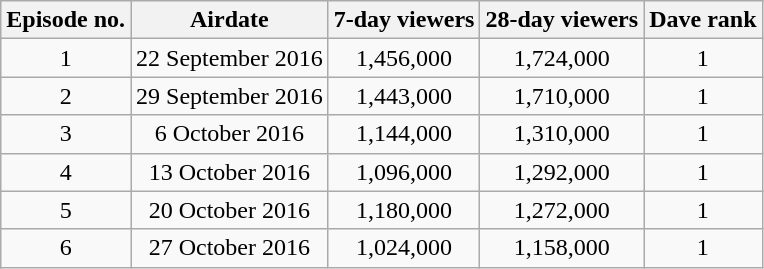<table class="wikitable" style="text-align:center;">
<tr>
<th scope="col">Episode no.</th>
<th scope="col">Airdate</th>
<th scope="col">7-day viewers</th>
<th scope="col">28-day viewers</th>
<th scope="col">Dave rank</th>
</tr>
<tr>
<td>1</td>
<td>22 September 2016</td>
<td>1,456,000</td>
<td>1,724,000</td>
<td>1</td>
</tr>
<tr>
<td>2</td>
<td>29 September 2016</td>
<td>1,443,000</td>
<td>1,710,000</td>
<td>1</td>
</tr>
<tr>
<td>3</td>
<td>6 October 2016</td>
<td>1,144,000</td>
<td>1,310,000</td>
<td>1</td>
</tr>
<tr>
<td>4</td>
<td>13 October 2016</td>
<td>1,096,000</td>
<td>1,292,000</td>
<td>1</td>
</tr>
<tr>
<td>5</td>
<td>20 October 2016</td>
<td>1,180,000</td>
<td>1,272,000</td>
<td>1</td>
</tr>
<tr>
<td>6</td>
<td>27 October 2016</td>
<td>1,024,000</td>
<td>1,158,000</td>
<td>1</td>
</tr>
</table>
